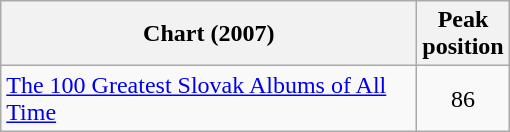<table class="wikitable">
<tr>
<th width="270">Chart (2007)</th>
<th>Peak<br>position</th>
</tr>
<tr>
<td><a href='#'>The 100 Greatest Slovak Albums of All Time</a></td>
<td align="center">86</td>
</tr>
</table>
